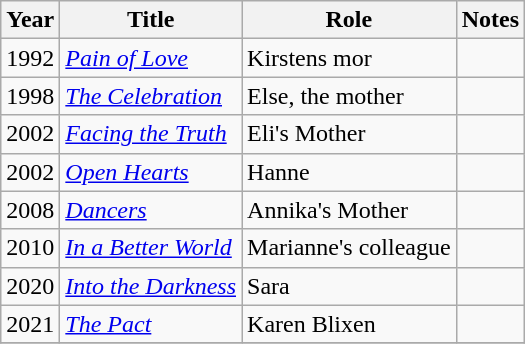<table class="wikitable sortable">
<tr>
<th>Year</th>
<th>Title</th>
<th>Role</th>
<th>Notes</th>
</tr>
<tr>
<td>1992</td>
<td><em><a href='#'>Pain of Love</a></em></td>
<td>Kirstens mor</td>
<td></td>
</tr>
<tr>
<td>1998</td>
<td><em><a href='#'>The Celebration</a></em></td>
<td>Else, the mother</td>
<td></td>
</tr>
<tr>
<td>2002</td>
<td><em><a href='#'>Facing the Truth</a></em></td>
<td>Eli's Mother</td>
<td></td>
</tr>
<tr>
<td>2002</td>
<td><em><a href='#'>Open Hearts</a></em></td>
<td>Hanne</td>
<td></td>
</tr>
<tr>
<td>2008</td>
<td><em><a href='#'>Dancers</a></em></td>
<td>Annika's Mother</td>
<td></td>
</tr>
<tr>
<td>2010</td>
<td><em><a href='#'>In a Better World</a></em></td>
<td>Marianne's colleague</td>
<td></td>
</tr>
<tr>
<td>2020</td>
<td><em><a href='#'>Into the Darkness</a></em></td>
<td>Sara</td>
<td></td>
</tr>
<tr>
<td>2021</td>
<td><em><a href='#'>The Pact</a></em></td>
<td>Karen Blixen</td>
<td></td>
</tr>
<tr>
</tr>
</table>
